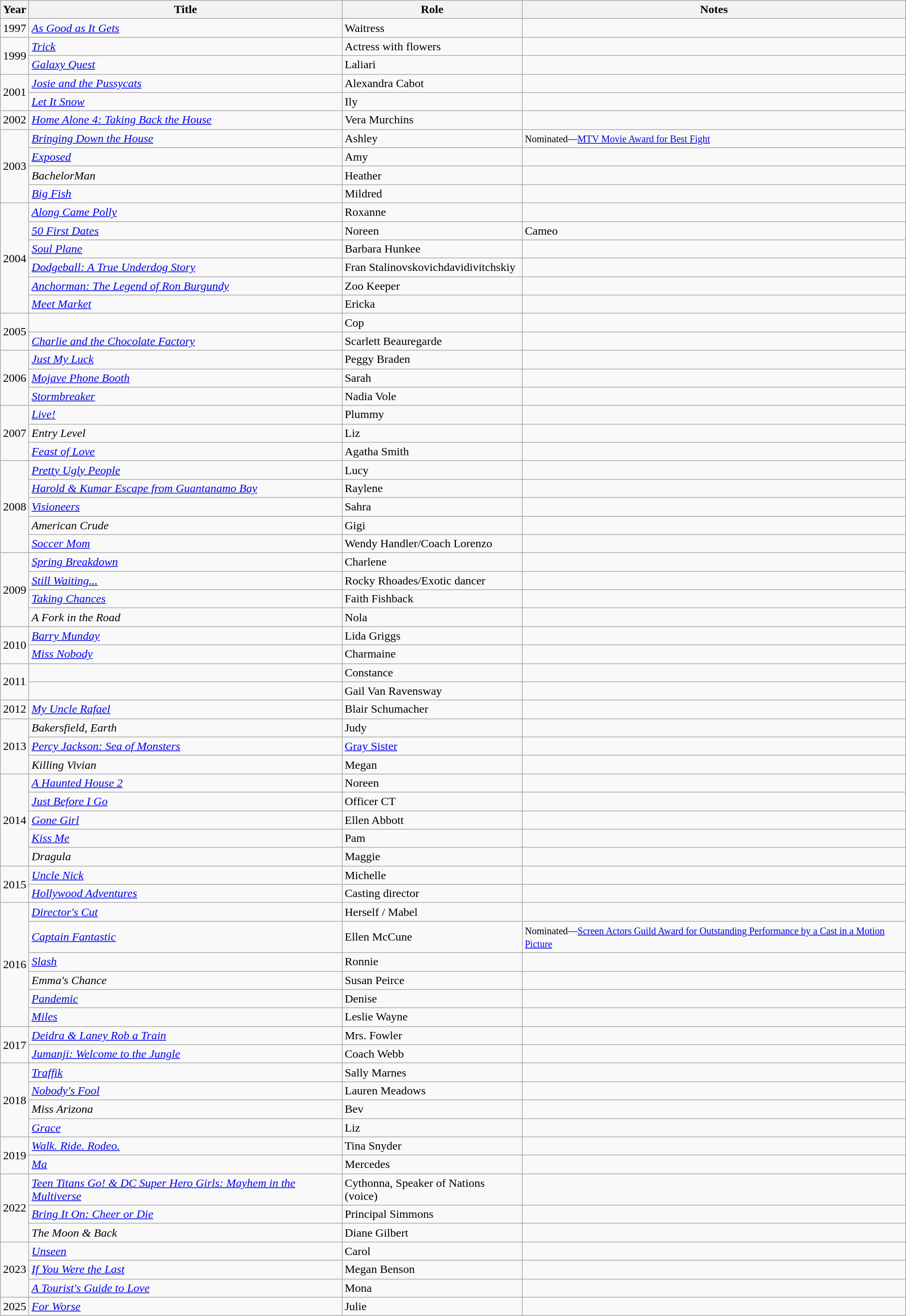<table class="wikitable sortable">
<tr>
<th>Year</th>
<th>Title</th>
<th>Role</th>
<th>Notes</th>
</tr>
<tr>
<td>1997</td>
<td><em><a href='#'>As Good as It Gets</a></em></td>
<td>Waitress</td>
<td></td>
</tr>
<tr>
<td rowspan=2>1999</td>
<td><em><a href='#'>Trick</a></em></td>
<td>Actress with flowers</td>
<td></td>
</tr>
<tr>
<td><em><a href='#'>Galaxy Quest</a></em></td>
<td>Laliari</td>
<td></td>
</tr>
<tr>
<td rowspan=2>2001</td>
<td><em><a href='#'>Josie and the Pussycats</a></em></td>
<td>Alexandra Cabot</td>
<td></td>
</tr>
<tr>
<td><em><a href='#'>Let It Snow</a></em></td>
<td>Ily</td>
<td></td>
</tr>
<tr>
<td>2002</td>
<td><em><a href='#'>Home Alone 4: Taking Back the House</a></em></td>
<td>Vera Murchins</td>
<td></td>
</tr>
<tr>
<td rowspan=4>2003</td>
<td><em><a href='#'>Bringing Down the House</a></em></td>
<td>Ashley</td>
<td><small>Nominated—<a href='#'>MTV Movie Award for Best Fight</a></small></td>
</tr>
<tr>
<td><em><a href='#'>Exposed</a></em></td>
<td>Amy</td>
<td></td>
</tr>
<tr>
<td><em>BachelorMan</em></td>
<td>Heather</td>
<td></td>
</tr>
<tr>
<td><em><a href='#'>Big Fish</a></em></td>
<td>Mildred</td>
<td></td>
</tr>
<tr>
<td rowspan=6>2004</td>
<td><em><a href='#'>Along Came Polly</a></em></td>
<td>Roxanne</td>
<td></td>
</tr>
<tr>
<td data-sort-value="Fifty First Dates"><em><a href='#'>50 First Dates</a></em></td>
<td>Noreen</td>
<td>Cameo</td>
</tr>
<tr>
<td><em><a href='#'>Soul Plane</a></em></td>
<td>Barbara Hunkee</td>
<td></td>
</tr>
<tr>
<td><em><a href='#'>Dodgeball: A True Underdog Story</a></em></td>
<td>Fran Stalinovskovichdavidivitchskiy</td>
<td></td>
</tr>
<tr>
<td><em><a href='#'>Anchorman: The Legend of Ron Burgundy</a></em></td>
<td>Zoo Keeper</td>
<td></td>
</tr>
<tr>
<td><em><a href='#'>Meet Market</a></em></td>
<td>Ericka</td>
<td></td>
</tr>
<tr>
<td rowspan=2>2005</td>
<td><em></em></td>
<td>Cop</td>
<td></td>
</tr>
<tr>
<td><em><a href='#'>Charlie and the Chocolate Factory</a></em></td>
<td>Scarlett Beauregarde</td>
<td></td>
</tr>
<tr>
<td rowspan=3>2006</td>
<td><em><a href='#'>Just My Luck</a></em></td>
<td>Peggy Braden</td>
<td></td>
</tr>
<tr>
<td><em><a href='#'>Mojave Phone Booth</a></em></td>
<td>Sarah</td>
<td></td>
</tr>
<tr>
<td><em><a href='#'>Stormbreaker</a></em></td>
<td>Nadia Vole</td>
<td></td>
</tr>
<tr>
<td rowspan=3>2007</td>
<td><em><a href='#'>Live!</a></em></td>
<td>Plummy</td>
<td></td>
</tr>
<tr>
<td><em>Entry Level</em></td>
<td>Liz</td>
<td></td>
</tr>
<tr>
<td><em><a href='#'>Feast of Love</a></em></td>
<td>Agatha Smith</td>
<td></td>
</tr>
<tr>
<td rowspan=5>2008</td>
<td><em><a href='#'>Pretty Ugly People</a></em></td>
<td>Lucy</td>
<td></td>
</tr>
<tr>
<td><em><a href='#'>Harold & Kumar Escape from Guantanamo Bay</a></em></td>
<td>Raylene</td>
<td></td>
</tr>
<tr>
<td><em><a href='#'>Visioneers</a></em></td>
<td>Sahra</td>
<td></td>
</tr>
<tr>
<td><em>American Crude</em></td>
<td>Gigi</td>
<td></td>
</tr>
<tr>
<td><em><a href='#'>Soccer Mom</a></em></td>
<td>Wendy Handler/Coach Lorenzo</td>
<td></td>
</tr>
<tr>
<td rowspan=4>2009</td>
<td><em><a href='#'>Spring Breakdown</a></em></td>
<td>Charlene</td>
<td></td>
</tr>
<tr>
<td><em><a href='#'>Still Waiting...</a></em></td>
<td>Rocky Rhoades/Exotic dancer</td>
<td></td>
</tr>
<tr>
<td><em><a href='#'>Taking Chances</a></em></td>
<td>Faith Fishback</td>
<td></td>
</tr>
<tr>
<td data-sort-value="Fork in the Road, A"><em>A Fork in the Road</em></td>
<td>Nola</td>
<td></td>
</tr>
<tr>
<td rowspan=2>2010</td>
<td><em><a href='#'>Barry Munday</a></em></td>
<td>Lida Griggs</td>
<td></td>
</tr>
<tr>
<td><em><a href='#'>Miss Nobody</a></em></td>
<td>Charmaine</td>
<td></td>
</tr>
<tr>
<td rowspan=2>2011</td>
<td><em></em></td>
<td>Constance</td>
<td></td>
</tr>
<tr>
<td><em></em></td>
<td>Gail Van Ravensway</td>
<td></td>
</tr>
<tr>
<td>2012</td>
<td><em><a href='#'>My Uncle Rafael</a></em></td>
<td>Blair Schumacher</td>
<td></td>
</tr>
<tr>
<td rowspan=3>2013</td>
<td><em>Bakersfield, Earth</em></td>
<td>Judy</td>
<td></td>
</tr>
<tr>
<td><em><a href='#'>Percy Jackson: Sea of Monsters</a></em></td>
<td><a href='#'>Gray Sister</a></td>
<td></td>
</tr>
<tr>
<td><em>Killing Vivian</em></td>
<td>Megan</td>
<td></td>
</tr>
<tr>
<td rowspan=5>2014</td>
<td data-sort-value="Haunted House 2, A"><em><a href='#'>A Haunted House 2</a></em></td>
<td>Noreen</td>
<td></td>
</tr>
<tr>
<td><em><a href='#'>Just Before I Go</a></em></td>
<td>Officer CT</td>
<td></td>
</tr>
<tr>
<td><em><a href='#'>Gone Girl</a></em></td>
<td>Ellen Abbott</td>
<td></td>
</tr>
<tr>
<td><em><a href='#'>Kiss Me</a></em></td>
<td>Pam</td>
<td></td>
</tr>
<tr>
<td><em>Dragula</em></td>
<td>Maggie</td>
<td></td>
</tr>
<tr>
<td rowspan=2>2015</td>
<td><em><a href='#'>Uncle Nick</a></em></td>
<td>Michelle</td>
<td></td>
</tr>
<tr>
<td><em><a href='#'>Hollywood Adventures</a></em></td>
<td>Casting director</td>
<td></td>
</tr>
<tr>
<td rowspan=6>2016</td>
<td><em><a href='#'>Director's Cut</a></em></td>
<td>Herself / Mabel</td>
<td></td>
</tr>
<tr>
<td><em><a href='#'>Captain Fantastic</a></em></td>
<td>Ellen McCune</td>
<td><small>Nominated—<a href='#'>Screen Actors Guild Award for Outstanding Performance by a Cast in a Motion Picture</a></small></td>
</tr>
<tr>
<td><em><a href='#'>Slash</a></em></td>
<td>Ronnie</td>
<td></td>
</tr>
<tr>
<td><em>Emma's Chance</em></td>
<td>Susan Peirce</td>
<td></td>
</tr>
<tr>
<td><em><a href='#'>Pandemic</a></em></td>
<td>Denise</td>
<td></td>
</tr>
<tr>
<td><em><a href='#'>Miles</a></em></td>
<td>Leslie Wayne</td>
<td></td>
</tr>
<tr>
<td rowspan=2>2017</td>
<td><em><a href='#'>Deidra & Laney Rob a Train</a></em></td>
<td>Mrs. Fowler</td>
<td></td>
</tr>
<tr>
<td><em><a href='#'>Jumanji: Welcome to the Jungle</a></em></td>
<td>Coach Webb</td>
<td></td>
</tr>
<tr>
<td rowspan=4>2018</td>
<td><em><a href='#'>Traffik</a></em></td>
<td>Sally Marnes</td>
<td></td>
</tr>
<tr>
<td><em><a href='#'>Nobody's Fool</a></em></td>
<td>Lauren Meadows</td>
<td></td>
</tr>
<tr>
<td><em>Miss Arizona</em></td>
<td>Bev</td>
<td></td>
</tr>
<tr>
<td><em><a href='#'>Grace</a></em></td>
<td>Liz</td>
<td></td>
</tr>
<tr>
<td rowspan=2>2019</td>
<td><em><a href='#'>Walk. Ride. Rodeo.</a></em></td>
<td>Tina Snyder</td>
<td></td>
</tr>
<tr>
<td><em><a href='#'>Ma</a></em></td>
<td>Mercedes</td>
<td></td>
</tr>
<tr>
<td rowspan="3">2022</td>
<td><em><a href='#'>Teen Titans Go! & DC Super Hero Girls: Mayhem in the Multiverse</a></em></td>
<td>Cythonna, Speaker of Nations (voice)</td>
<td></td>
</tr>
<tr>
<td><em><a href='#'>Bring It On: Cheer or Die</a></em></td>
<td>Principal Simmons</td>
<td></td>
</tr>
<tr>
<td data-sort-value="Moon and Back, The"><em>The Moon & Back</em></td>
<td>Diane Gilbert</td>
<td></td>
</tr>
<tr>
<td rowspan="3">2023</td>
<td><em><a href='#'>Unseen</a></em></td>
<td>Carol</td>
<td></td>
</tr>
<tr>
<td><em><a href='#'>If You Were the Last</a></em></td>
<td>Megan Benson</td>
<td></td>
</tr>
<tr>
<td data-sort-value="Tourist's Guide to Love, A"><em><a href='#'>A Tourist's Guide to Love</a></em></td>
<td>Mona</td>
<td></td>
</tr>
<tr>
<td>2025</td>
<td><em><a href='#'>For Worse</a></em></td>
<td>Julie</td>
<td></td>
</tr>
</table>
